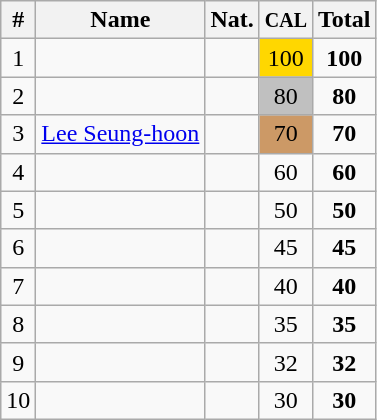<table class="wikitable sortable" style="text-align:center;">
<tr>
<th>#</th>
<th>Name</th>
<th>Nat.</th>
<th><small>CAL</small></th>
<th>Total</th>
</tr>
<tr>
<td>1</td>
<td align=left></td>
<td></td>
<td bgcolor=gold>100</td>
<td><strong>100</strong></td>
</tr>
<tr>
<td>2</td>
<td align=left></td>
<td></td>
<td bgcolor=silver>80</td>
<td><strong>80</strong></td>
</tr>
<tr>
<td>3</td>
<td align=left><a href='#'>Lee Seung-hoon</a></td>
<td></td>
<td bgcolor=cc9966>70</td>
<td><strong>70</strong></td>
</tr>
<tr>
<td>4</td>
<td align=left></td>
<td></td>
<td>60</td>
<td><strong>60</strong></td>
</tr>
<tr>
<td>5</td>
<td align=left></td>
<td></td>
<td>50</td>
<td><strong>50</strong></td>
</tr>
<tr>
<td>6</td>
<td align=left></td>
<td></td>
<td>45</td>
<td><strong>45</strong></td>
</tr>
<tr>
<td>7</td>
<td align=left></td>
<td></td>
<td>40</td>
<td><strong>40</strong></td>
</tr>
<tr>
<td>8</td>
<td align=left></td>
<td></td>
<td>35</td>
<td><strong>35</strong></td>
</tr>
<tr>
<td>9</td>
<td align=left></td>
<td></td>
<td>32</td>
<td><strong>32</strong></td>
</tr>
<tr>
<td>10</td>
<td align=left></td>
<td></td>
<td>30</td>
<td><strong>30</strong></td>
</tr>
</table>
